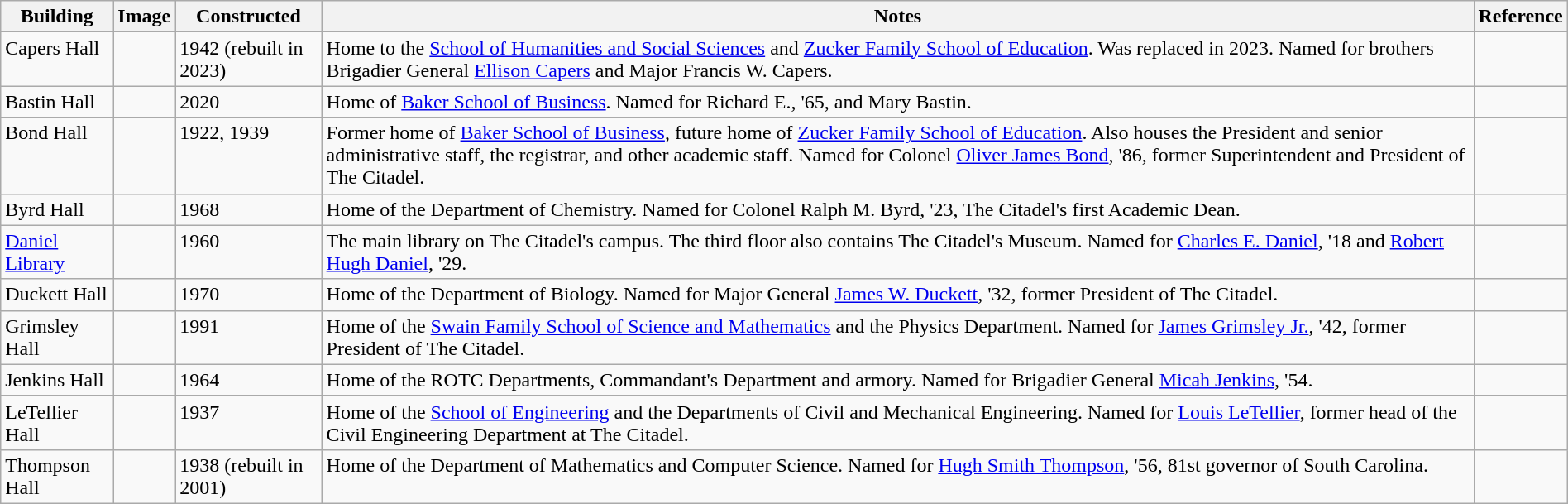<table class="wikitable sortable" style="width:100%">
<tr>
<th style="width:*;">Building</th>
<th style="width:*;" class="unsortable">Image</th>
<th style="width:*;">Constructed</th>
<th style="width:*;" class="unsortable">Notes</th>
<th style="width:*;" class="unsortable">Reference</th>
</tr>
<tr valign="top">
<td>Capers Hall</td>
<td></td>
<td>1942 (rebuilt in 2023)</td>
<td>Home to the <a href='#'>School of Humanities and Social Sciences</a> and <a href='#'>Zucker Family School of Education</a>. Was replaced in 2023. Named for brothers Brigadier General <a href='#'>Ellison Capers</a> and Major Francis W. Capers.</td>
<td></td>
</tr>
<tr valign="top">
<td>Bastin Hall</td>
<td></td>
<td>2020</td>
<td>Home of <a href='#'>Baker School of Business</a>. Named for Richard E., '65, and Mary Bastin.</td>
<td></td>
</tr>
<tr valign="top">
<td>Bond Hall</td>
<td></td>
<td>1922, 1939</td>
<td>Former home of <a href='#'>Baker School of Business</a>, future home of <a href='#'>Zucker Family School of Education</a>. Also houses the President and senior administrative staff, the registrar, and other academic staff. Named for Colonel <a href='#'>Oliver James Bond</a>, '86, former Superintendent and President of The Citadel.</td>
<td></td>
</tr>
<tr valign="top">
<td>Byrd Hall</td>
<td></td>
<td>1968</td>
<td>Home of the Department of Chemistry. Named for Colonel Ralph M. Byrd, '23, The Citadel's first Academic Dean.</td>
<td></td>
</tr>
<tr valign="top">
<td><a href='#'>Daniel Library</a></td>
<td></td>
<td>1960</td>
<td>The main library on The Citadel's campus. The third floor also contains The Citadel's Museum. Named for <a href='#'>Charles E. Daniel</a>, '18 and <a href='#'>Robert Hugh Daniel</a>, '29.</td>
<td></td>
</tr>
<tr valign="top">
<td>Duckett Hall</td>
<td></td>
<td>1970</td>
<td>Home of the Department of Biology. Named for Major General <a href='#'>James W. Duckett</a>, '32, former President of The Citadel.</td>
<td></td>
</tr>
<tr valign="top">
<td>Grimsley Hall</td>
<td></td>
<td>1991</td>
<td>Home of the <a href='#'>Swain Family School of Science and Mathematics</a> and the Physics Department. Named for <a href='#'>James Grimsley Jr.</a>, '42, former President of The Citadel.</td>
<td></td>
</tr>
<tr valign="top">
<td>Jenkins Hall</td>
<td></td>
<td>1964</td>
<td>Home of the ROTC Departments, Commandant's Department and armory. Named for Brigadier General <a href='#'>Micah Jenkins</a>, '54.</td>
<td></td>
</tr>
<tr valign="top">
<td>LeTellier Hall</td>
<td></td>
<td>1937</td>
<td>Home of the <a href='#'>School of Engineering</a> and the Departments of Civil and Mechanical Engineering.  Named for <a href='#'>Louis LeTellier</a>, former head of the Civil Engineering Department at The Citadel.</td>
<td></td>
</tr>
<tr valign="top">
<td>Thompson Hall</td>
<td></td>
<td>1938 (rebuilt in 2001)</td>
<td>Home of the Department of Mathematics and Computer Science. Named for <a href='#'>Hugh Smith Thompson</a>, '56, 81st governor of South Carolina.</td>
<td></td>
</tr>
</table>
